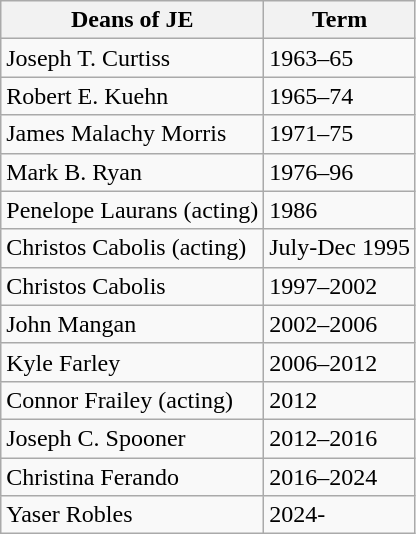<table class="wikitable">
<tr>
<th>Deans of JE</th>
<th>Term</th>
</tr>
<tr>
<td>Joseph T. Curtiss</td>
<td>1963–65</td>
</tr>
<tr>
<td>Robert E. Kuehn</td>
<td>1965–74</td>
</tr>
<tr>
<td>James Malachy Morris</td>
<td>1971–75</td>
</tr>
<tr>
<td>Mark B. Ryan</td>
<td>1976–96</td>
</tr>
<tr>
<td>Penelope Laurans (acting)</td>
<td>1986</td>
</tr>
<tr>
<td>Christos Cabolis (acting)</td>
<td>July-Dec 1995</td>
</tr>
<tr>
<td>Christos Cabolis</td>
<td>1997–2002</td>
</tr>
<tr>
<td>John Mangan</td>
<td>2002–2006</td>
</tr>
<tr>
<td>Kyle Farley</td>
<td>2006–2012</td>
</tr>
<tr>
<td>Connor Frailey (acting)</td>
<td>2012</td>
</tr>
<tr>
<td>Joseph C. Spooner</td>
<td>2012–2016</td>
</tr>
<tr>
<td>Christina Ferando</td>
<td>2016–2024</td>
</tr>
<tr>
<td>Yaser Robles</td>
<td>2024-</td>
</tr>
</table>
